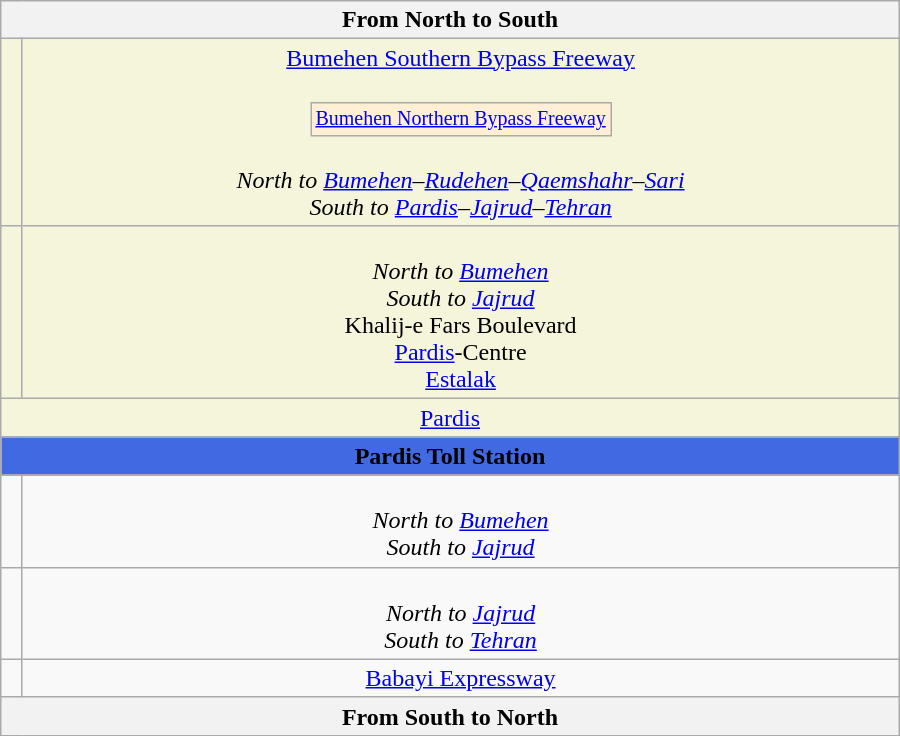<table class="wikitable" style="text-align:center" width="600px">
<tr>
<th text-align="center" colspan="3"> From North to South </th>
</tr>
<tr align="center">
<td align="center" bgcolor="#F5F5DC"><br></td>
<td align="center" bgcolor="#F5F5DC"> <a href='#'>Bumehen Southern Bypass Freeway</a><br><br><table border=0>
<tr size=40>
<td bgcolor="#FFEFD5" style="font-size: 10pt; color: "#000000"" align=center>  <a href='#'>Bumehen Northern Bypass Freeway</a></td>
</tr>
</table>
<br><em>North to <a href='#'>Bumehen</a>–<a href='#'>Rudehen</a>–<a href='#'>Qaemshahr</a>–<a href='#'>Sari</a></em><br><em>South to <a href='#'>Pardis</a>–<a href='#'>Jajrud</a>–<a href='#'>Tehran</a></em></td>
</tr>
<tr>
<td align="center" bgcolor="#F5F5DC"></td>
<td align="center" bgcolor="#F5F5DC"><br><em>North to <a href='#'>Bumehen</a></em><br><em>South to <a href='#'>Jajrud</a></em><br> Khalij-e Fars Boulevard<br><a href='#'>Pardis</a>-Centre<br> <a href='#'>Estalak</a></td>
</tr>
<tr>
<td colspan="7" align="center" bgcolor="#F5F5DC">  <a href='#'>Pardis</a> </td>
</tr>
<tr>
<td colspan="7" align="center" bgcolor="#41 69 E1" color: #FFFFFF>  <strong>Pardis Toll Station</strong></td>
</tr>
<tr>
<td></td>
<td><br><em>North to <a href='#'>Bumehen</a></em><br><em>South to <a href='#'>Jajrud</a></em></td>
</tr>
<tr>
<td></td>
<td><br><em>North to <a href='#'>Jajrud</a></em><br><em>South to <a href='#'>Tehran</a></em></td>
</tr>
<tr>
<td><br></td>
<td> <a href='#'>Babayi Expressway</a></td>
</tr>
<tr>
<th text-align="center" colspan="3"> From South to North </th>
</tr>
</table>
